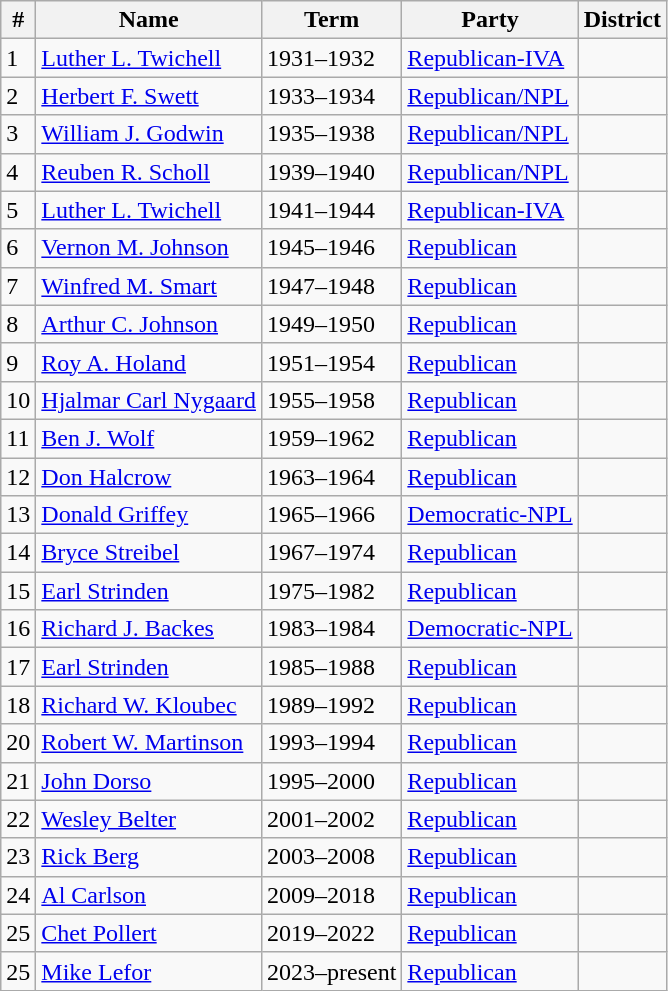<table class=wikitable>
<tr>
<th>#</th>
<th>Name</th>
<th>Term</th>
<th>Party</th>
<th>District</th>
</tr>
<tr>
<td>1</td>
<td><a href='#'>Luther L. Twichell</a></td>
<td>1931–1932</td>
<td><a href='#'>Republican-IVA</a></td>
<td></td>
</tr>
<tr>
<td>2</td>
<td><a href='#'>Herbert F. Swett</a></td>
<td>1933–1934</td>
<td><a href='#'>Republican/NPL</a></td>
<td></td>
</tr>
<tr>
<td>3</td>
<td><a href='#'>William J. Godwin</a></td>
<td>1935–1938</td>
<td><a href='#'>Republican/NPL</a></td>
<td></td>
</tr>
<tr>
<td>4</td>
<td><a href='#'>Reuben R. Scholl</a></td>
<td>1939–1940</td>
<td><a href='#'>Republican/NPL</a></td>
<td></td>
</tr>
<tr>
<td>5</td>
<td><a href='#'>Luther L. Twichell</a></td>
<td>1941–1944</td>
<td><a href='#'>Republican-IVA</a></td>
<td></td>
</tr>
<tr>
<td>6</td>
<td><a href='#'>Vernon M. Johnson</a></td>
<td>1945–1946</td>
<td><a href='#'>Republican</a></td>
<td></td>
</tr>
<tr>
<td>7</td>
<td><a href='#'>Winfred M. Smart</a></td>
<td>1947–1948</td>
<td><a href='#'>Republican</a></td>
<td></td>
</tr>
<tr>
<td>8</td>
<td><a href='#'>Arthur C. Johnson</a></td>
<td>1949–1950</td>
<td><a href='#'>Republican</a></td>
<td></td>
</tr>
<tr>
<td>9</td>
<td><a href='#'>Roy A. Holand</a></td>
<td>1951–1954</td>
<td><a href='#'>Republican</a></td>
<td></td>
</tr>
<tr>
<td>10</td>
<td><a href='#'>Hjalmar Carl Nygaard</a></td>
<td>1955–1958</td>
<td><a href='#'>Republican</a></td>
<td></td>
</tr>
<tr>
<td>11</td>
<td><a href='#'>Ben J. Wolf</a></td>
<td>1959–1962</td>
<td><a href='#'>Republican</a></td>
<td></td>
</tr>
<tr>
<td>12</td>
<td><a href='#'>Don Halcrow</a></td>
<td>1963–1964</td>
<td><a href='#'>Republican</a></td>
<td></td>
</tr>
<tr>
<td>13</td>
<td><a href='#'>Donald Griffey</a></td>
<td>1965–1966</td>
<td><a href='#'>Democratic-NPL</a></td>
<td></td>
</tr>
<tr>
<td>14</td>
<td><a href='#'>Bryce Streibel</a></td>
<td>1967–1974</td>
<td><a href='#'>Republican</a></td>
<td></td>
</tr>
<tr>
<td>15</td>
<td><a href='#'>Earl Strinden</a></td>
<td>1975–1982</td>
<td><a href='#'>Republican</a></td>
<td></td>
</tr>
<tr>
<td>16</td>
<td><a href='#'>Richard J. Backes</a></td>
<td>1983–1984</td>
<td><a href='#'>Democratic-NPL</a></td>
<td></td>
</tr>
<tr>
<td>17</td>
<td><a href='#'>Earl Strinden</a></td>
<td>1985–1988</td>
<td><a href='#'>Republican</a></td>
<td></td>
</tr>
<tr>
<td>18</td>
<td><a href='#'>Richard W. Kloubec</a></td>
<td>1989–1992</td>
<td><a href='#'>Republican</a></td>
<td></td>
</tr>
<tr>
<td>20</td>
<td><a href='#'>Robert W. Martinson</a></td>
<td>1993–1994</td>
<td><a href='#'>Republican</a></td>
<td></td>
</tr>
<tr>
<td>21</td>
<td><a href='#'>John Dorso</a></td>
<td>1995–2000</td>
<td><a href='#'>Republican</a></td>
<td></td>
</tr>
<tr>
<td>22</td>
<td><a href='#'>Wesley Belter</a></td>
<td>2001–2002</td>
<td><a href='#'>Republican</a></td>
<td></td>
</tr>
<tr>
<td>23</td>
<td><a href='#'>Rick Berg</a></td>
<td>2003–2008</td>
<td><a href='#'>Republican</a></td>
<td></td>
</tr>
<tr>
<td>24</td>
<td><a href='#'>Al Carlson</a></td>
<td>2009–2018</td>
<td><a href='#'>Republican</a></td>
<td></td>
</tr>
<tr>
<td>25</td>
<td><a href='#'>Chet Pollert</a></td>
<td>2019–2022</td>
<td><a href='#'>Republican</a></td>
<td></td>
</tr>
<tr>
<td>25</td>
<td><a href='#'>Mike Lefor</a></td>
<td>2023–present</td>
<td><a href='#'>Republican</a></td>
<td></td>
</tr>
</table>
